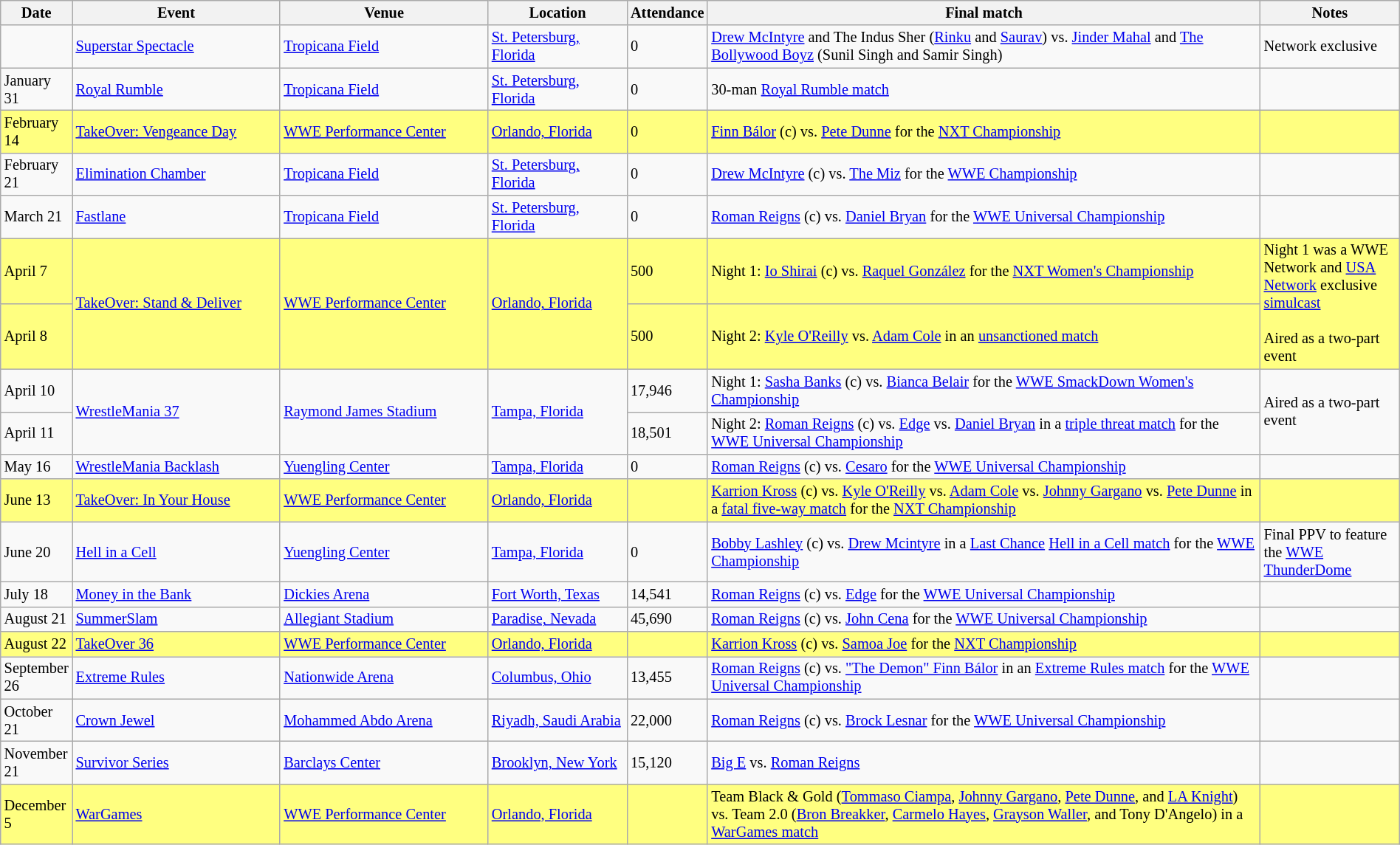<table id="Past_events_2021" class="sortable wikitable succession-box" style="font-size:85%; width:100%">
<tr>
<th scope="col" style="width:5%;">Date</th>
<th scope="col" style="width:15%;">Event</th>
<th scope="col" style="width:15%;">Venue</th>
<th scope="col" style="width:10%;">Location</th>
<th scope="col" style="width:5%;">Attendance</th>
<th scope="col" style="width:40%;">Final match</th>
<th scope="col" style="width:10%;">Notes</th>
</tr>
<tr>
<td></td>
<td><a href='#'>Superstar Spectacle</a></td>
<td><a href='#'>Tropicana Field</a></td>
<td><a href='#'>St. Petersburg, Florida</a></td>
<td>0</td>
<td><a href='#'>Drew McIntyre</a> and The Indus Sher (<a href='#'>Rinku</a> and <a href='#'>Saurav</a>) vs. <a href='#'>Jinder Mahal</a> and <a href='#'>The Bollywood Boyz</a> (Sunil Singh and Samir Singh)</td>
<td>Network exclusive</td>
</tr>
<tr>
<td>January 31</td>
<td><a href='#'>Royal Rumble</a></td>
<td><a href='#'>Tropicana Field</a></td>
<td><a href='#'>St. Petersburg, Florida</a></td>
<td>0</td>
<td>30-man <a href='#'>Royal Rumble match</a></td>
<td></td>
</tr>
<tr style="background: #FFFF80;">
<td>February 14</td>
<td><a href='#'>TakeOver: Vengeance Day</a></td>
<td><a href='#'>WWE Performance Center</a></td>
<td><a href='#'>Orlando, Florida</a></td>
<td>0</td>
<td><a href='#'>Finn Bálor</a> (c) vs. <a href='#'>Pete Dunne</a> for the <a href='#'>NXT Championship</a></td>
<td></td>
</tr>
<tr>
<td>February 21</td>
<td><a href='#'>Elimination Chamber</a></td>
<td><a href='#'>Tropicana Field</a></td>
<td><a href='#'>St. Petersburg, Florida</a></td>
<td>0</td>
<td><a href='#'>Drew McIntyre</a> (c) vs. <a href='#'>The Miz</a> for the <a href='#'>WWE Championship</a></td>
<td></td>
</tr>
<tr>
<td>March 21</td>
<td><a href='#'>Fastlane</a></td>
<td><a href='#'>Tropicana Field</a></td>
<td><a href='#'>St. Petersburg, Florida</a></td>
<td>0</td>
<td><a href='#'>Roman Reigns</a> (c) vs. <a href='#'>Daniel Bryan</a> for the <a href='#'>WWE Universal Championship</a></td>
<td></td>
</tr>
<tr style="background: #FFFF80;">
<td>April 7</td>
<td rowspan="2"><a href='#'>TakeOver: Stand & Deliver</a></td>
<td rowspan="2"><a href='#'>WWE Performance Center</a></td>
<td rowspan="2"><a href='#'>Orlando, Florida</a></td>
<td>500</td>
<td>Night 1: <a href='#'>Io Shirai</a> (c)	vs. <a href='#'>Raquel González</a> for the <a href='#'>NXT Women's Championship</a></td>
<td rowspan="2">Night 1 was a WWE Network and <a href='#'>USA Network</a> exclusive <a href='#'>simulcast</a><br><br>Aired as a two-part event</td>
</tr>
<tr style="background: #FFFF80;">
<td>April 8</td>
<td>500</td>
<td>Night 2: <a href='#'>Kyle O'Reilly</a> vs. <a href='#'>Adam Cole</a> in an <a href='#'>unsanctioned match</a></td>
</tr>
<tr>
<td>April 10</td>
<td rowspan="2"><a href='#'>WrestleMania 37</a></td>
<td rowspan="2"><a href='#'>Raymond James Stadium</a></td>
<td rowspan="2"><a href='#'>Tampa, Florida</a></td>
<td>17,946</td>
<td>Night 1: <a href='#'>Sasha Banks</a> (c) vs. <a href='#'>Bianca Belair</a> for the <a href='#'>WWE SmackDown Women's Championship</a></td>
<td rowspan="2">Aired as a two-part event</td>
</tr>
<tr>
<td>April 11</td>
<td>18,501</td>
<td>Night 2: <a href='#'>Roman Reigns</a> (c) vs. <a href='#'>Edge</a> vs. <a href='#'>Daniel Bryan</a> in a <a href='#'>triple threat match</a> for the <a href='#'>WWE Universal Championship</a></td>
</tr>
<tr>
<td>May 16</td>
<td><a href='#'>WrestleMania Backlash</a></td>
<td><a href='#'>Yuengling Center</a></td>
<td><a href='#'>Tampa, Florida</a></td>
<td>0</td>
<td><a href='#'>Roman Reigns</a> (c) vs. <a href='#'>Cesaro</a> for the <a href='#'>WWE Universal Championship</a></td>
<td></td>
</tr>
<tr style="background: #FFFF80;">
<td>June 13</td>
<td><a href='#'>TakeOver: In Your House</a></td>
<td><a href='#'>WWE Performance Center</a></td>
<td><a href='#'>Orlando, Florida</a></td>
<td></td>
<td><a href='#'>Karrion Kross</a> (c) vs. <a href='#'>Kyle O'Reilly</a> vs. <a href='#'>Adam Cole</a> vs. <a href='#'>Johnny Gargano</a> vs. <a href='#'>Pete Dunne</a> in a <a href='#'>fatal five-way match</a> for the <a href='#'>NXT Championship</a></td>
<td></td>
</tr>
<tr>
<td>June 20</td>
<td><a href='#'>Hell in a Cell</a></td>
<td><a href='#'>Yuengling Center</a></td>
<td><a href='#'>Tampa, Florida</a></td>
<td>0</td>
<td><a href='#'>Bobby Lashley</a> (c) vs. <a href='#'>Drew Mcintyre</a> in a <a href='#'>Last Chance</a> <a href='#'>Hell in a Cell match</a> for the <a href='#'>WWE Championship</a></td>
<td>Final PPV to feature the <a href='#'>WWE ThunderDome</a></td>
</tr>
<tr>
<td>July 18</td>
<td><a href='#'>Money in the Bank</a></td>
<td><a href='#'>Dickies Arena</a></td>
<td><a href='#'>Fort Worth, Texas</a></td>
<td>14,541</td>
<td><a href='#'>Roman Reigns</a> (c) vs. <a href='#'>Edge</a> for the <a href='#'>WWE Universal Championship</a></td>
<td></td>
</tr>
<tr>
<td>August 21</td>
<td><a href='#'>SummerSlam</a></td>
<td><a href='#'>Allegiant Stadium</a></td>
<td><a href='#'>Paradise, Nevada</a></td>
<td>45,690</td>
<td><a href='#'>Roman Reigns</a> (c) vs. <a href='#'>John Cena</a> for the <a href='#'>WWE Universal Championship</a></td>
<td></td>
</tr>
<tr style="background: #FFFF80;">
<td>August 22</td>
<td><a href='#'>TakeOver 36</a></td>
<td><a href='#'>WWE Performance Center</a></td>
<td><a href='#'>Orlando, Florida</a></td>
<td></td>
<td><a href='#'>Karrion Kross</a> (c) vs. <a href='#'>Samoa Joe</a> for the <a href='#'>NXT Championship</a></td>
<td></td>
</tr>
<tr>
<td>September 26</td>
<td><a href='#'>Extreme Rules</a></td>
<td><a href='#'>Nationwide Arena</a></td>
<td><a href='#'>Columbus, Ohio</a></td>
<td>13,455</td>
<td><a href='#'>Roman Reigns</a> (c) vs. <a href='#'>"The Demon" Finn Bálor</a> in an <a href='#'>Extreme Rules match</a> for the <a href='#'>WWE Universal Championship</a></td>
<td></td>
</tr>
<tr>
<td>October 21</td>
<td><a href='#'>Crown Jewel</a></td>
<td><a href='#'>Mohammed Abdo Arena</a></td>
<td><a href='#'>Riyadh, Saudi Arabia</a></td>
<td>22,000</td>
<td><a href='#'>Roman Reigns</a> (c) vs. <a href='#'>Brock Lesnar</a> for the <a href='#'>WWE Universal Championship</a></td>
<td></td>
</tr>
<tr>
<td>November 21</td>
<td><a href='#'>Survivor Series</a></td>
<td><a href='#'>Barclays Center</a></td>
<td><a href='#'>Brooklyn, New York</a></td>
<td>15,120</td>
<td><a href='#'>Big E</a> vs. <a href='#'>Roman Reigns</a></td>
<td></td>
</tr>
<tr style="background: #FFFF80;">
<td>December 5</td>
<td><a href='#'>WarGames</a></td>
<td><a href='#'>WWE Performance Center</a></td>
<td><a href='#'>Orlando, Florida</a></td>
<td></td>
<td>Team Black & Gold (<a href='#'>Tommaso Ciampa</a>, <a href='#'>Johnny Gargano</a>, <a href='#'>Pete Dunne</a>, and <a href='#'>LA Knight</a>) vs. Team 2.0 (<a href='#'>Bron Breakker</a>, <a href='#'>Carmelo Hayes</a>, <a href='#'>Grayson Waller</a>, and Tony D'Angelo) in a <a href='#'>WarGames match</a></td>
<td></td>
</tr>
</table>
